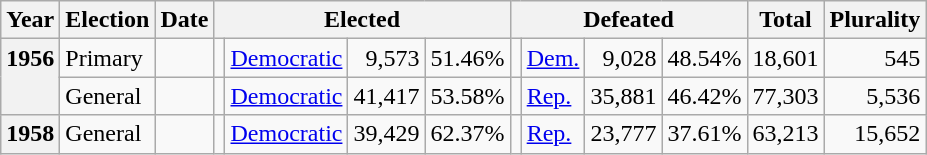<table class=wikitable>
<tr>
<th>Year</th>
<th>Election</th>
<th>Date</th>
<th ! colspan="4">Elected</th>
<th ! colspan="4">Defeated</th>
<th>Total</th>
<th>Plurality</th>
</tr>
<tr>
<th rowspan="2" valign="top">1956</th>
<td valign="top">Primary</td>
<td valign="top"></td>
<td valign="top"></td>
<td valign="top" ><a href='#'>Democratic</a></td>
<td valign="top" align="right">9,573</td>
<td valign="top" align="right">51.46%</td>
<td valign="top"></td>
<td valign="top" ><a href='#'>Dem.</a></td>
<td valign="top" align="right">9,028</td>
<td valign="top" align="right">48.54%</td>
<td valign="top" align="right">18,601</td>
<td valign="top" align="right">545</td>
</tr>
<tr>
<td valign="top">General</td>
<td valign="top"></td>
<td valign="top"></td>
<td valign="top" ><a href='#'>Democratic</a></td>
<td valign="top" align="right">41,417</td>
<td valign="top" align="right">53.58%</td>
<td valign="top"></td>
<td valign="top" ><a href='#'>Rep.</a></td>
<td valign="top" align="right">35,881</td>
<td valign="top" align="right">46.42%</td>
<td valign="top" align="right">77,303</td>
<td valign="top" align="right">5,536</td>
</tr>
<tr>
<th valign="top">1958</th>
<td valign="top">General</td>
<td valign="top"></td>
<td valign="top"></td>
<td valign="top" ><a href='#'>Democratic</a></td>
<td valign="top" align="right">39,429</td>
<td valign="top" align="right">62.37%</td>
<td valign="top"></td>
<td valign="top" ><a href='#'>Rep.</a></td>
<td valign="top" align="right">23,777</td>
<td valign="top" align="right">37.61%</td>
<td valign="top" align="right">63,213</td>
<td valign="top" align="right">15,652</td>
</tr>
</table>
